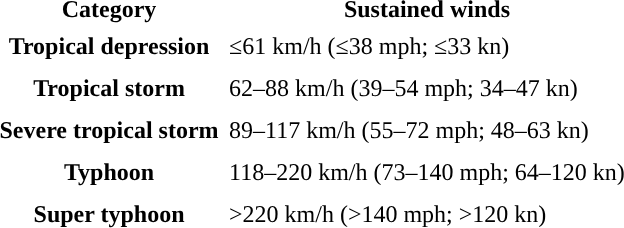<table class="toccolours" style="display: inline-table">
<tr>
<th>Category</th>
<th>Sustained winds</th>
</tr>
<tr>
<th style="background-color:#">Tropical depression</th>
<td style="padding:4px">≤61 km/h (≤38 mph; ≤33 kn)</td>
</tr>
<tr>
<th style="background-color:#">Tropical storm</th>
<td style="padding:4px">62–88 km/h (39–54 mph; 34–47 kn)</td>
</tr>
<tr>
<th style="background-color:#">Severe tropical storm</th>
<td style="padding:4px">89–117 km/h (55–72 mph; 48–63 kn)</td>
</tr>
<tr>
<th style="background-color:#">Typhoon</th>
<td style="padding:4px">118–220 km/h (73–140 mph; 64–120 kn)</td>
</tr>
<tr>
<th style="background-color:#">Super typhoon</th>
<td style="padding:4px">>220 km/h (>140 mph; >120 kn)</td>
</tr>
</table>
